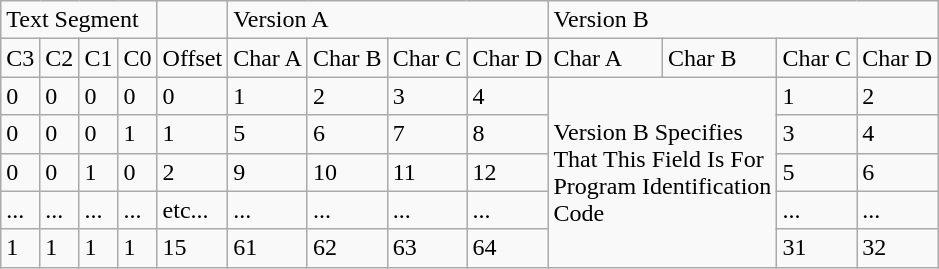<table class="wikitable">
<tr>
<td colspan="4">Text Segment</td>
<td></td>
<td colspan="4">Version A</td>
<td colspan="4">Version B</td>
</tr>
<tr>
<td>C3</td>
<td>C2</td>
<td>C1</td>
<td>C0</td>
<td>Offset</td>
<td>Char A</td>
<td>Char B</td>
<td>Char C</td>
<td>Char D</td>
<td>Char A</td>
<td>Char B</td>
<td>Char C</td>
<td>Char D</td>
</tr>
<tr>
<td>0</td>
<td>0</td>
<td>0</td>
<td>0</td>
<td>0</td>
<td>1</td>
<td>2</td>
<td>3</td>
<td>4</td>
<td colspan="2" rowspan="5">Version B Specifies<br>That This Field Is For<br>Program Identification<br>Code</td>
<td>1</td>
<td>2</td>
</tr>
<tr>
<td>0</td>
<td>0</td>
<td>0</td>
<td>1</td>
<td>1</td>
<td>5</td>
<td>6</td>
<td>7</td>
<td>8</td>
<td>3</td>
<td>4</td>
</tr>
<tr>
<td>0</td>
<td>0</td>
<td>1</td>
<td>0</td>
<td>2</td>
<td>9</td>
<td>10</td>
<td>11</td>
<td>12</td>
<td>5</td>
<td>6</td>
</tr>
<tr>
<td>...</td>
<td>...</td>
<td>...</td>
<td>...</td>
<td>etc...</td>
<td>...</td>
<td>...</td>
<td>...</td>
<td>...</td>
<td>...</td>
<td>...</td>
</tr>
<tr>
<td>1</td>
<td>1</td>
<td>1</td>
<td>1</td>
<td>15</td>
<td>61</td>
<td>62</td>
<td>63</td>
<td>64</td>
<td>31</td>
<td>32</td>
</tr>
</table>
